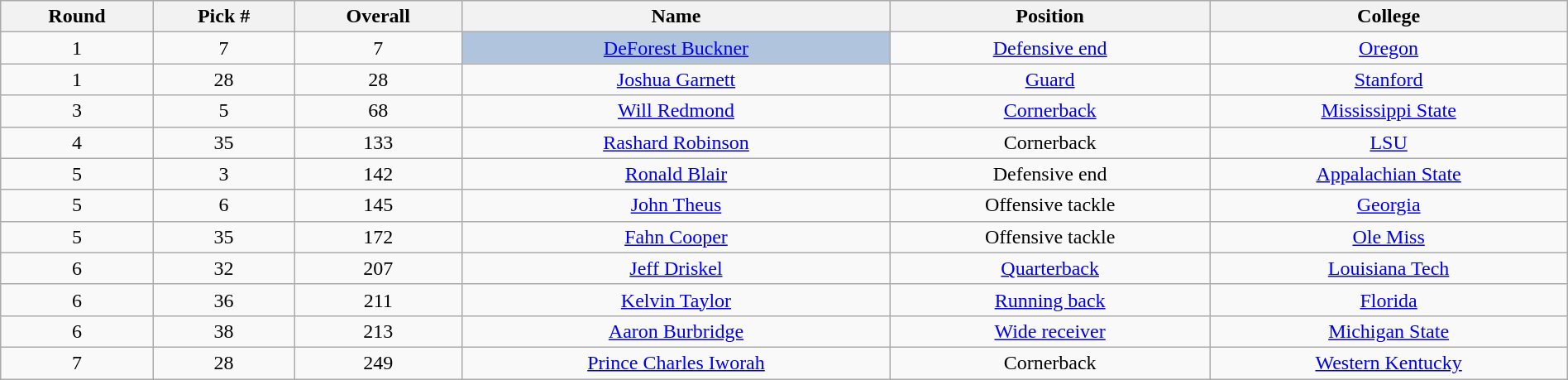<table class="wikitable sortable sortable" style="width: 100%; text-align:center">
<tr>
<th>Round</th>
<th>Pick #</th>
<th>Overall</th>
<th>Name</th>
<th>Position</th>
<th>College</th>
</tr>
<tr>
<td>1</td>
<td>7</td>
<td>7</td>
<td bgcolor=lightsteelblue><a href='#'>DeForest Buckner</a></td>
<td><a href='#'>Defensive end</a></td>
<td><a href='#'>Oregon</a></td>
</tr>
<tr>
<td>1</td>
<td>28</td>
<td>28</td>
<td><a href='#'>Joshua Garnett</a></td>
<td><a href='#'>Guard</a></td>
<td><a href='#'>Stanford</a></td>
</tr>
<tr>
<td>3</td>
<td>5</td>
<td>68</td>
<td><a href='#'>Will Redmond</a></td>
<td><a href='#'>Cornerback</a></td>
<td><a href='#'>Mississippi State</a></td>
</tr>
<tr>
<td>4</td>
<td>35</td>
<td>133</td>
<td><a href='#'>Rashard Robinson</a></td>
<td>Cornerback</td>
<td><a href='#'>LSU</a></td>
</tr>
<tr>
<td>5</td>
<td>3</td>
<td>142</td>
<td><a href='#'>Ronald Blair</a></td>
<td>Defensive end</td>
<td><a href='#'>Appalachian State</a></td>
</tr>
<tr>
<td>5</td>
<td>6</td>
<td>145</td>
<td><a href='#'>John Theus</a></td>
<td>Offensive tackle</td>
<td><a href='#'>Georgia</a></td>
</tr>
<tr>
<td>5</td>
<td>35</td>
<td>172</td>
<td><a href='#'>Fahn Cooper</a></td>
<td>Offensive tackle</td>
<td><a href='#'>Ole Miss</a></td>
</tr>
<tr>
<td>6</td>
<td>32</td>
<td>207</td>
<td><a href='#'>Jeff Driskel</a></td>
<td><a href='#'>Quarterback</a></td>
<td><a href='#'>Louisiana Tech</a></td>
</tr>
<tr>
<td>6</td>
<td>36</td>
<td>211</td>
<td><a href='#'>Kelvin Taylor</a></td>
<td><a href='#'>Running back</a></td>
<td><a href='#'>Florida</a></td>
</tr>
<tr>
<td>6</td>
<td>38</td>
<td>213</td>
<td><a href='#'>Aaron Burbridge</a></td>
<td><a href='#'>Wide receiver</a></td>
<td><a href='#'>Michigan State</a></td>
</tr>
<tr>
<td>7</td>
<td>28</td>
<td>249</td>
<td><a href='#'>Prince Charles Iworah</a></td>
<td>Cornerback</td>
<td><a href='#'>Western Kentucky</a></td>
</tr>
</table>
